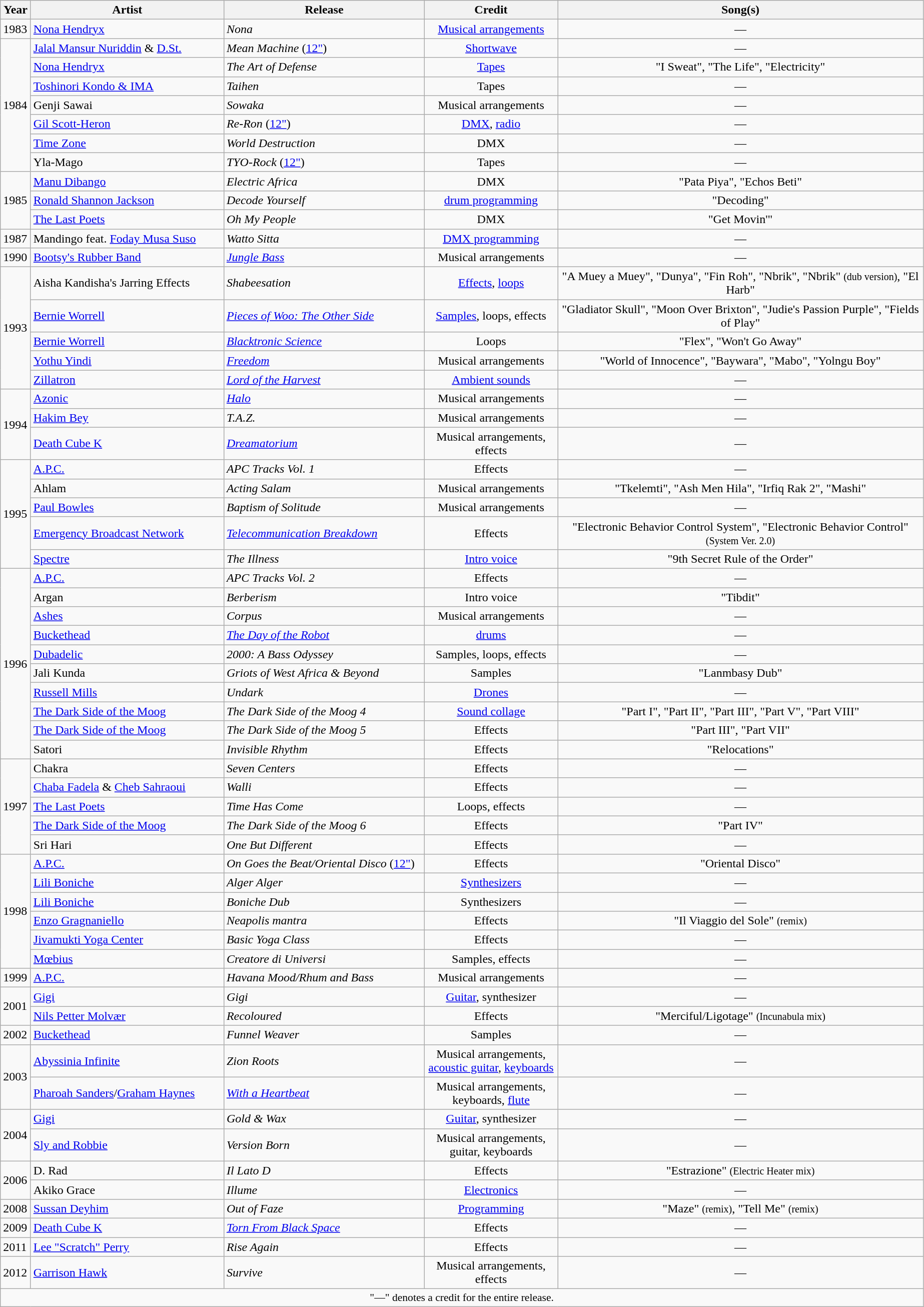<table class="wikitable sortable">
<tr>
<th width="33">Year</th>
<th width="250">Artist</th>
<th width="260">Release</th>
<th width="170">Credit</th>
<th width="480">Song(s)</th>
</tr>
<tr>
<td>1983</td>
<td><a href='#'>Nona Hendryx</a></td>
<td><em>Nona</em></td>
<td align="center"><a href='#'>Musical arrangements</a></td>
<td align="center">—</td>
</tr>
<tr>
<td rowspan="7">1984</td>
<td><a href='#'>Jalal Mansur Nuriddin</a> & <a href='#'>D.St.</a></td>
<td><em>Mean Machine</em> (<a href='#'>12"</a>)</td>
<td align="center"><a href='#'>Shortwave</a></td>
<td align="center">—</td>
</tr>
<tr>
<td><a href='#'>Nona Hendryx</a></td>
<td><em>The Art of Defense</em></td>
<td align="center"><a href='#'>Tapes</a></td>
<td align="center">"I Sweat", "The Life", "Electricity"</td>
</tr>
<tr>
<td><a href='#'>Toshinori Kondo & IMA</a></td>
<td><em>Taihen</em></td>
<td align="center">Tapes</td>
<td align="center">—</td>
</tr>
<tr>
<td>Genji Sawai</td>
<td><em>Sowaka</em></td>
<td align="center">Musical arrangements</td>
<td align="center">—</td>
</tr>
<tr>
<td><a href='#'>Gil Scott-Heron</a></td>
<td><em>Re-Ron</em> (<a href='#'>12"</a>)</td>
<td align="center"><a href='#'>DMX</a>, <a href='#'>radio</a></td>
<td align="center">—</td>
</tr>
<tr>
<td><a href='#'>Time Zone</a></td>
<td><em>World Destruction</em></td>
<td align="center">DMX</td>
<td align="center">—</td>
</tr>
<tr>
<td>Yla-Mago</td>
<td><em>TYO-Rock</em> (<a href='#'>12"</a>)</td>
<td align="center">Tapes</td>
<td align="center">—</td>
</tr>
<tr>
<td rowspan="3">1985</td>
<td><a href='#'>Manu Dibango</a></td>
<td><em>Electric Africa</em></td>
<td align="center">DMX</td>
<td align="center">"Pata Piya", "Echos Beti"</td>
</tr>
<tr>
<td><a href='#'>Ronald Shannon Jackson</a></td>
<td><em>Decode Yourself</em></td>
<td align="center"><a href='#'>drum programming</a></td>
<td align="center">"Decoding"</td>
</tr>
<tr>
<td><a href='#'>The Last Poets</a></td>
<td><em>Oh My People</em></td>
<td align="center">DMX</td>
<td align="center">"Get Movin'"</td>
</tr>
<tr>
<td>1987</td>
<td>Mandingo feat. <a href='#'>Foday Musa Suso</a></td>
<td><em>Watto Sitta</em></td>
<td align="center"><a href='#'>DMX programming</a></td>
<td align="center">—</td>
</tr>
<tr>
<td>1990</td>
<td><a href='#'>Bootsy's Rubber Band</a></td>
<td><em><a href='#'>Jungle Bass</a></em></td>
<td align="center">Musical arrangements</td>
<td align="center">—</td>
</tr>
<tr>
<td rowspan="5">1993</td>
<td>Aisha Kandisha's Jarring Effects</td>
<td><em>Shabeesation</em></td>
<td align="center"><a href='#'>Effects</a>, <a href='#'>loops</a></td>
<td align="center">"A Muey a Muey", "Dunya", "Fin Roh", "Nbrik", "Nbrik" <small>(dub version)</small>, "El Harb"</td>
</tr>
<tr>
<td><a href='#'>Bernie Worrell</a></td>
<td><em><a href='#'>Pieces of Woo: The Other Side</a></em></td>
<td align="center"><a href='#'>Samples</a>, loops, effects</td>
<td align="center">"Gladiator Skull", "Moon Over Brixton", "Judie's Passion Purple", "Fields of Play"</td>
</tr>
<tr>
<td><a href='#'>Bernie Worrell</a></td>
<td><em><a href='#'>Blacktronic Science</a></em></td>
<td align="center">Loops</td>
<td align="center">"Flex", "Won't Go Away"</td>
</tr>
<tr>
<td><a href='#'>Yothu Yindi</a></td>
<td><em><a href='#'>Freedom</a></em></td>
<td align="center">Musical arrangements</td>
<td align="center">"World of Innocence", "Baywara", "Mabo", "Yolngu Boy"</td>
</tr>
<tr>
<td><a href='#'>Zillatron</a></td>
<td><em><a href='#'>Lord of the Harvest</a></em></td>
<td align="center"><a href='#'>Ambient sounds</a></td>
<td align="center">—</td>
</tr>
<tr>
<td rowspan="3">1994</td>
<td><a href='#'>Azonic</a></td>
<td><em><a href='#'>Halo</a></em></td>
<td align="center">Musical arrangements</td>
<td align="center">—</td>
</tr>
<tr>
<td><a href='#'>Hakim Bey</a></td>
<td><em>T.A.Z.</em></td>
<td align="center">Musical arrangements</td>
<td align="center">—</td>
</tr>
<tr>
<td><a href='#'>Death Cube K</a></td>
<td><em><a href='#'>Dreamatorium</a></em></td>
<td align="center">Musical arrangements, effects</td>
<td align="center">—</td>
</tr>
<tr>
<td rowspan="5">1995</td>
<td><a href='#'>A.P.C.</a></td>
<td><em>APC Tracks Vol. 1</em></td>
<td align="center">Effects</td>
<td align="center">—</td>
</tr>
<tr>
<td>Ahlam</td>
<td><em>Acting Salam</em></td>
<td align="center">Musical arrangements</td>
<td align="center">"Tkelemti", "Ash Men Hila", "Irfiq Rak 2", "Mashi"</td>
</tr>
<tr>
<td><a href='#'>Paul Bowles</a></td>
<td><em>Baptism of Solitude</em></td>
<td align="center">Musical arrangements</td>
<td align="center">—</td>
</tr>
<tr>
<td><a href='#'>Emergency Broadcast Network</a></td>
<td><em><a href='#'>Telecommunication Breakdown</a></em></td>
<td align="center">Effects</td>
<td align="center">"Electronic Behavior Control System", "Electronic Behavior Control" <small>(System Ver. 2.0)</small></td>
</tr>
<tr>
<td><a href='#'>Spectre</a></td>
<td><em>The Illness</em></td>
<td align="center"><a href='#'>Intro voice</a></td>
<td align="center">"9th Secret Rule of the Order"</td>
</tr>
<tr>
<td rowspan="10">1996</td>
<td><a href='#'>A.P.C.</a></td>
<td><em>APC Tracks Vol. 2</em></td>
<td align="center">Effects</td>
<td align="center">—</td>
</tr>
<tr>
<td>Argan</td>
<td><em>Berberism</em></td>
<td align="center">Intro voice</td>
<td align="center">"Tibdit"</td>
</tr>
<tr>
<td><a href='#'>Ashes</a></td>
<td><em>Corpus</em></td>
<td align="center">Musical arrangements</td>
<td align="center">—</td>
</tr>
<tr>
<td><a href='#'>Buckethead</a></td>
<td><em><a href='#'>The Day of the Robot</a></em></td>
<td align="center"><a href='#'>drums</a></td>
<td align="center">—</td>
</tr>
<tr>
<td><a href='#'>Dubadelic</a></td>
<td><em>2000: A Bass Odyssey</em></td>
<td align="center">Samples, loops, effects</td>
<td align="center">—</td>
</tr>
<tr>
<td>Jali Kunda</td>
<td><em>Griots of West Africa & Beyond</em></td>
<td align="center">Samples</td>
<td align="center">"Lanmbasy Dub"</td>
</tr>
<tr>
<td><a href='#'>Russell Mills</a></td>
<td><em>Undark</em></td>
<td align="center"><a href='#'>Drones</a></td>
<td align="center">—</td>
</tr>
<tr>
<td><a href='#'>The Dark Side of the Moog</a></td>
<td><em>The Dark Side of the Moog 4</em></td>
<td align="center"><a href='#'>Sound collage</a></td>
<td align="center">"Part I", "Part II", "Part III", "Part V", "Part VIII"</td>
</tr>
<tr>
<td><a href='#'>The Dark Side of the Moog</a></td>
<td><em>The Dark Side of the Moog 5</em></td>
<td align="center">Effects</td>
<td align="center">"Part III", "Part VII"</td>
</tr>
<tr>
<td>Satori</td>
<td><em>Invisible Rhythm</em></td>
<td align="center">Effects</td>
<td align="center">"Relocations"</td>
</tr>
<tr>
<td rowspan="5">1997</td>
<td>Chakra</td>
<td><em>Seven Centers</em></td>
<td align="center">Effects</td>
<td align="center">—</td>
</tr>
<tr>
<td><a href='#'>Chaba Fadela</a> & <a href='#'>Cheb Sahraoui</a></td>
<td><em>Walli</em></td>
<td align="center">Effects</td>
<td align="center">—</td>
</tr>
<tr>
<td><a href='#'>The Last Poets</a></td>
<td><em>Time Has Come</em></td>
<td align="center">Loops, effects</td>
<td align="center">—</td>
</tr>
<tr>
<td><a href='#'>The Dark Side of the Moog</a></td>
<td><em>The Dark Side of the Moog 6</em></td>
<td align="center">Effects</td>
<td align="center">"Part IV"</td>
</tr>
<tr>
<td>Sri Hari</td>
<td><em>One But Different</em></td>
<td align="center">Effects</td>
<td align="center">—</td>
</tr>
<tr>
<td rowspan="6">1998</td>
<td><a href='#'>A.P.C.</a></td>
<td><em>On Goes the Beat/Oriental Disco</em> (<a href='#'>12"</a>)</td>
<td align="center">Effects</td>
<td align="center">"Oriental Disco"</td>
</tr>
<tr>
<td><a href='#'>Lili Boniche</a></td>
<td><em>Alger Alger</em></td>
<td align="center"><a href='#'>Synthesizers</a></td>
<td align="center">—</td>
</tr>
<tr>
<td><a href='#'>Lili Boniche</a></td>
<td><em>Boniche Dub</em></td>
<td align="center">Synthesizers</td>
<td align="center">—</td>
</tr>
<tr>
<td><a href='#'>Enzo Gragnaniello</a></td>
<td><em>Neapolis mantra</em></td>
<td align="center">Effects</td>
<td align="center">"Il Viaggio del Sole" <small>(remix)</small></td>
</tr>
<tr>
<td><a href='#'>Jivamukti Yoga Center</a></td>
<td><em>Basic Yoga Class</em></td>
<td align="center">Effects</td>
<td align="center">—</td>
</tr>
<tr>
<td><a href='#'>Mœbius</a></td>
<td><em>Creatore di Universi</em></td>
<td align="center">Samples, effects</td>
<td align="center">—</td>
</tr>
<tr>
<td>1999</td>
<td><a href='#'>A.P.C.</a></td>
<td><em>Havana Mood/Rhum and Bass</em></td>
<td align="center">Musical arrangements</td>
<td align="center">—</td>
</tr>
<tr>
<td rowspan="2">2001</td>
<td><a href='#'>Gigi</a></td>
<td><em>Gigi</em></td>
<td align="center"><a href='#'>Guitar</a>, synthesizer</td>
<td align="center">—</td>
</tr>
<tr>
<td><a href='#'>Nils Petter Molvær</a></td>
<td><em>Recoloured</em></td>
<td align="center">Effects</td>
<td align="center">"Merciful/Ligotage" <small>(Incunabula mix)</small></td>
</tr>
<tr>
<td>2002</td>
<td><a href='#'>Buckethead</a></td>
<td><em>Funnel Weaver</em></td>
<td align="center">Samples</td>
<td align="center">—</td>
</tr>
<tr>
<td rowspan="2">2003</td>
<td><a href='#'>Abyssinia Infinite</a></td>
<td><em>Zion Roots</em></td>
<td align="center">Musical arrangements, <a href='#'>acoustic guitar</a>, <a href='#'>keyboards</a></td>
<td align="center">—</td>
</tr>
<tr>
<td><a href='#'>Pharoah Sanders</a>/<a href='#'>Graham Haynes</a></td>
<td><em><a href='#'>With a Heartbeat</a></em></td>
<td align="center">Musical arrangements, keyboards, <a href='#'>flute</a></td>
<td align="center">—</td>
</tr>
<tr>
<td rowspan="2">2004</td>
<td><a href='#'>Gigi</a></td>
<td><em>Gold & Wax</em></td>
<td align="center"><a href='#'>Guitar</a>, synthesizer</td>
<td align="center">—</td>
</tr>
<tr>
<td><a href='#'>Sly and Robbie</a></td>
<td><em>Version Born</em></td>
<td align="center">Musical arrangements, guitar, keyboards</td>
<td align="center">—</td>
</tr>
<tr>
<td rowspan="2">2006</td>
<td>D. Rad</td>
<td><em>Il Lato D</em></td>
<td align="center">Effects</td>
<td align="center">"Estrazione" <small>(Electric Heater mix)</small></td>
</tr>
<tr>
<td>Akiko Grace</td>
<td><em>Illume</em></td>
<td align="center"><a href='#'>Electronics</a></td>
<td align="center">—</td>
</tr>
<tr>
<td>2008</td>
<td><a href='#'>Sussan Deyhim</a></td>
<td><em>Out of Faze</em></td>
<td align="center"><a href='#'>Programming</a></td>
<td align="center">"Maze" <small>(remix)</small>, "Tell Me" <small>(remix)</small></td>
</tr>
<tr>
<td>2009</td>
<td><a href='#'>Death Cube K</a></td>
<td><em><a href='#'>Torn From Black Space</a></em></td>
<td align="center">Effects</td>
<td align="center">—</td>
</tr>
<tr>
<td>2011</td>
<td><a href='#'>Lee "Scratch" Perry</a></td>
<td><em>Rise Again</em></td>
<td align="center">Effects</td>
<td align="center">—</td>
</tr>
<tr>
<td>2012</td>
<td><a href='#'>Garrison Hawk</a></td>
<td><em>Survive</em></td>
<td align="center">Musical arrangements, effects</td>
<td align="center">—</td>
</tr>
<tr>
<td align="center" colspan="5" style="font-size:90%">"—" denotes a credit for the entire release.</td>
</tr>
</table>
